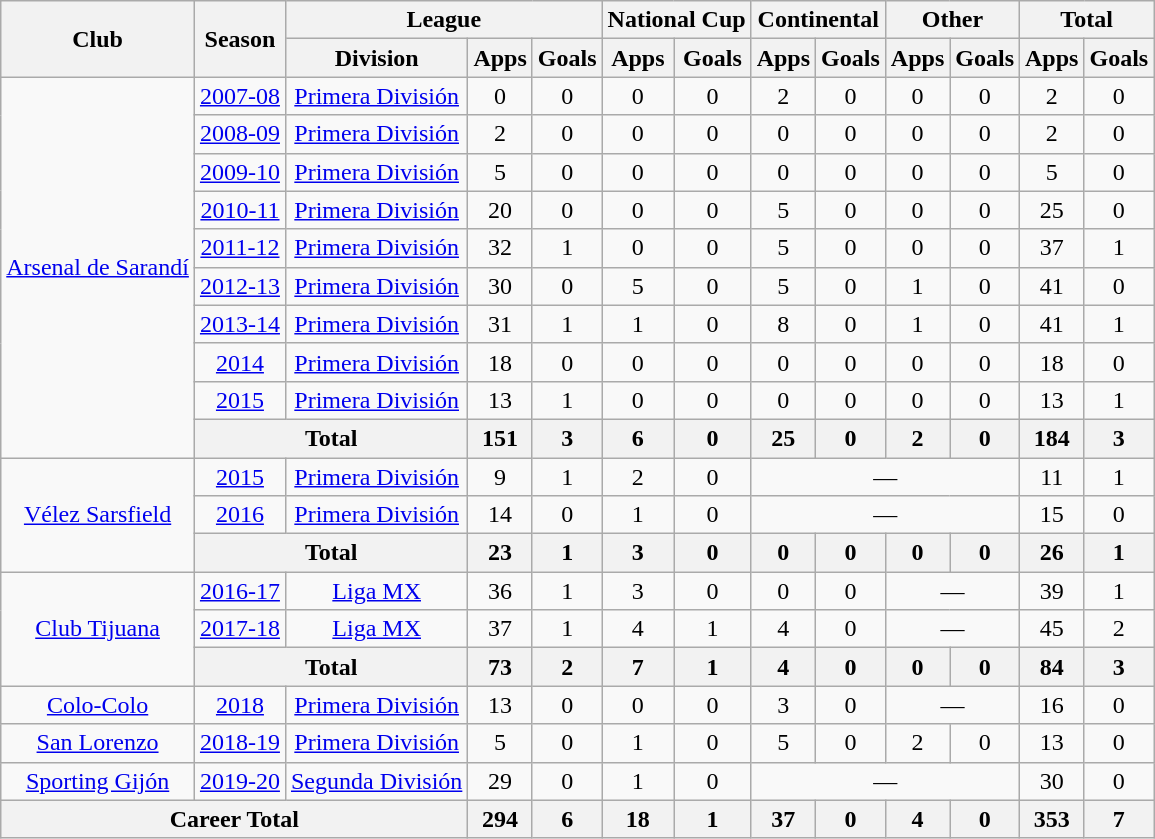<table class=wikitable style="text-align: center;">
<tr>
<th rowspan="2">Club</th>
<th rowspan="2">Season</th>
<th colspan="3">League</th>
<th colspan="2">National Cup</th>
<th colspan="2">Continental</th>
<th colspan="2">Other</th>
<th colspan="2">Total</th>
</tr>
<tr>
<th>Division</th>
<th>Apps</th>
<th>Goals</th>
<th>Apps</th>
<th>Goals</th>
<th>Apps</th>
<th>Goals</th>
<th>Apps</th>
<th>Goals</th>
<th>Apps</th>
<th>Goals</th>
</tr>
<tr>
<td rowspan="10"><a href='#'>Arsenal de Sarandí</a></td>
<td><a href='#'>2007-08</a></td>
<td><a href='#'>Primera División</a></td>
<td>0</td>
<td>0</td>
<td>0</td>
<td>0</td>
<td>2</td>
<td>0</td>
<td>0</td>
<td>0</td>
<td>2</td>
<td>0</td>
</tr>
<tr>
<td><a href='#'>2008-09</a></td>
<td><a href='#'>Primera División</a></td>
<td>2</td>
<td>0</td>
<td>0</td>
<td>0</td>
<td>0</td>
<td>0</td>
<td>0</td>
<td>0</td>
<td>2</td>
<td>0</td>
</tr>
<tr>
<td><a href='#'>2009-10</a></td>
<td><a href='#'>Primera División</a></td>
<td>5</td>
<td>0</td>
<td>0</td>
<td>0</td>
<td>0</td>
<td>0</td>
<td>0</td>
<td>0</td>
<td>5</td>
<td>0</td>
</tr>
<tr>
<td><a href='#'>2010-11</a></td>
<td><a href='#'>Primera División</a></td>
<td>20</td>
<td>0</td>
<td>0</td>
<td>0</td>
<td>5</td>
<td>0</td>
<td>0</td>
<td>0</td>
<td>25</td>
<td>0</td>
</tr>
<tr>
<td><a href='#'>2011-12</a></td>
<td><a href='#'>Primera División</a></td>
<td>32</td>
<td>1</td>
<td>0</td>
<td>0</td>
<td>5</td>
<td>0</td>
<td>0</td>
<td>0</td>
<td>37</td>
<td>1</td>
</tr>
<tr>
<td><a href='#'>2012-13</a></td>
<td><a href='#'>Primera División</a></td>
<td>30</td>
<td>0</td>
<td>5</td>
<td>0</td>
<td>5</td>
<td>0</td>
<td>1</td>
<td>0</td>
<td>41</td>
<td>0</td>
</tr>
<tr>
<td><a href='#'>2013-14</a></td>
<td><a href='#'>Primera División</a></td>
<td>31</td>
<td>1</td>
<td>1</td>
<td>0</td>
<td>8</td>
<td>0</td>
<td>1</td>
<td>0</td>
<td>41</td>
<td>1</td>
</tr>
<tr>
<td><a href='#'>2014</a></td>
<td><a href='#'>Primera División</a></td>
<td>18</td>
<td>0</td>
<td>0</td>
<td>0</td>
<td>0</td>
<td>0</td>
<td>0</td>
<td>0</td>
<td>18</td>
<td>0</td>
</tr>
<tr>
<td><a href='#'>2015</a></td>
<td><a href='#'>Primera División</a></td>
<td>13</td>
<td>1</td>
<td>0</td>
<td>0</td>
<td>0</td>
<td>0</td>
<td>0</td>
<td>0</td>
<td>13</td>
<td>1</td>
</tr>
<tr>
<th colspan="2">Total</th>
<th>151</th>
<th>3</th>
<th>6</th>
<th>0</th>
<th>25</th>
<th>0</th>
<th>2</th>
<th>0</th>
<th>184</th>
<th>3</th>
</tr>
<tr>
<td rowspan="3"><a href='#'>Vélez Sarsfield</a></td>
<td><a href='#'>2015</a></td>
<td><a href='#'>Primera División</a></td>
<td>9</td>
<td>1</td>
<td>2</td>
<td>0</td>
<td colspan="4">—</td>
<td>11</td>
<td>1</td>
</tr>
<tr>
<td><a href='#'>2016</a></td>
<td><a href='#'>Primera División</a></td>
<td>14</td>
<td>0</td>
<td>1</td>
<td>0</td>
<td colspan="4">—</td>
<td>15</td>
<td>0</td>
</tr>
<tr>
<th colspan="2">Total</th>
<th>23</th>
<th>1</th>
<th>3</th>
<th>0</th>
<th>0</th>
<th>0</th>
<th>0</th>
<th>0</th>
<th>26</th>
<th>1</th>
</tr>
<tr>
<td rowspan="3"><a href='#'>Club Tijuana</a></td>
<td><a href='#'>2016-17</a></td>
<td><a href='#'>Liga MX</a></td>
<td>36</td>
<td>1</td>
<td>3</td>
<td>0</td>
<td>0</td>
<td>0</td>
<td colspan="2">—</td>
<td>39</td>
<td>1</td>
</tr>
<tr>
<td><a href='#'>2017-18</a></td>
<td><a href='#'>Liga MX</a></td>
<td>37</td>
<td>1</td>
<td>4</td>
<td>1</td>
<td>4</td>
<td>0</td>
<td colspan="2">—</td>
<td>45</td>
<td>2</td>
</tr>
<tr>
<th colspan="2">Total</th>
<th>73</th>
<th>2</th>
<th>7</th>
<th>1</th>
<th>4</th>
<th>0</th>
<th>0</th>
<th>0</th>
<th>84</th>
<th>3</th>
</tr>
<tr>
<td><a href='#'>Colo-Colo</a></td>
<td><a href='#'>2018</a></td>
<td><a href='#'>Primera División</a></td>
<td>13</td>
<td>0</td>
<td>0</td>
<td>0</td>
<td>3</td>
<td>0</td>
<td colspan="2">—</td>
<td>16</td>
<td>0</td>
</tr>
<tr>
<td><a href='#'>San Lorenzo</a></td>
<td><a href='#'>2018-19</a></td>
<td><a href='#'>Primera División</a></td>
<td>5</td>
<td>0</td>
<td>1</td>
<td>0</td>
<td>5</td>
<td>0</td>
<td>2</td>
<td>0</td>
<td>13</td>
<td>0</td>
</tr>
<tr>
<td><a href='#'>Sporting Gijón</a></td>
<td><a href='#'>2019-20</a></td>
<td><a href='#'>Segunda División</a></td>
<td>29</td>
<td>0</td>
<td>1</td>
<td>0</td>
<td colspan="4">—</td>
<td>30</td>
<td>0</td>
</tr>
<tr>
<th colspan="3">Career Total</th>
<th>294</th>
<th>6</th>
<th>18</th>
<th>1</th>
<th>37</th>
<th>0</th>
<th>4</th>
<th>0</th>
<th>353</th>
<th>7</th>
</tr>
</table>
